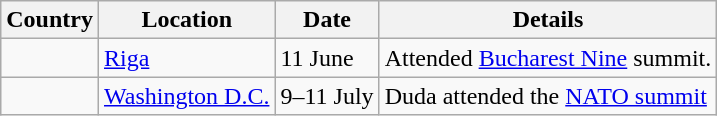<table class="wikitable sortable">
<tr>
<th>Country</th>
<th>Location</th>
<th>Date</th>
<th>Details</th>
</tr>
<tr>
<td></td>
<td><a href='#'>Riga</a></td>
<td>11 June</td>
<td>Attended <a href='#'>Bucharest Nine</a> summit.</td>
</tr>
<tr>
<td></td>
<td><a href='#'>Washington D.C.</a></td>
<td>9–11 July</td>
<td>Duda attended the <a href='#'>NATO summit</a></td>
</tr>
</table>
